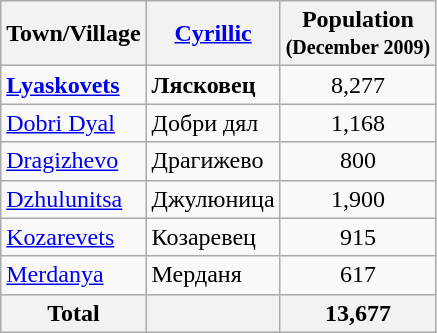<table class="wikitable sortable">
<tr>
<th>Town/Village</th>
<th><a href='#'>Cyrillic</a></th>
<th>Population<br><small>(December 2009)</small></th>
</tr>
<tr>
<td><strong><a href='#'>Lyaskovets</a></strong></td>
<td><strong>Лясковец</strong></td>
<td align="center">8,277</td>
</tr>
<tr>
<td><a href='#'>Dobri Dyal</a></td>
<td>Добри дял</td>
<td align="center">1,168</td>
</tr>
<tr>
<td><a href='#'>Dragizhevo</a></td>
<td>Драгижево</td>
<td align="center">800</td>
</tr>
<tr>
<td><a href='#'>Dzhulunitsa</a></td>
<td>Джулюница</td>
<td align="center">1,900</td>
</tr>
<tr>
<td><a href='#'>Kozarevets</a></td>
<td>Козаревец</td>
<td align="center">915</td>
</tr>
<tr>
<td><a href='#'>Merdanya</a></td>
<td>Мерданя</td>
<td align="center">617</td>
</tr>
<tr>
<th>Total</th>
<th></th>
<th align="center">13,677</th>
</tr>
</table>
